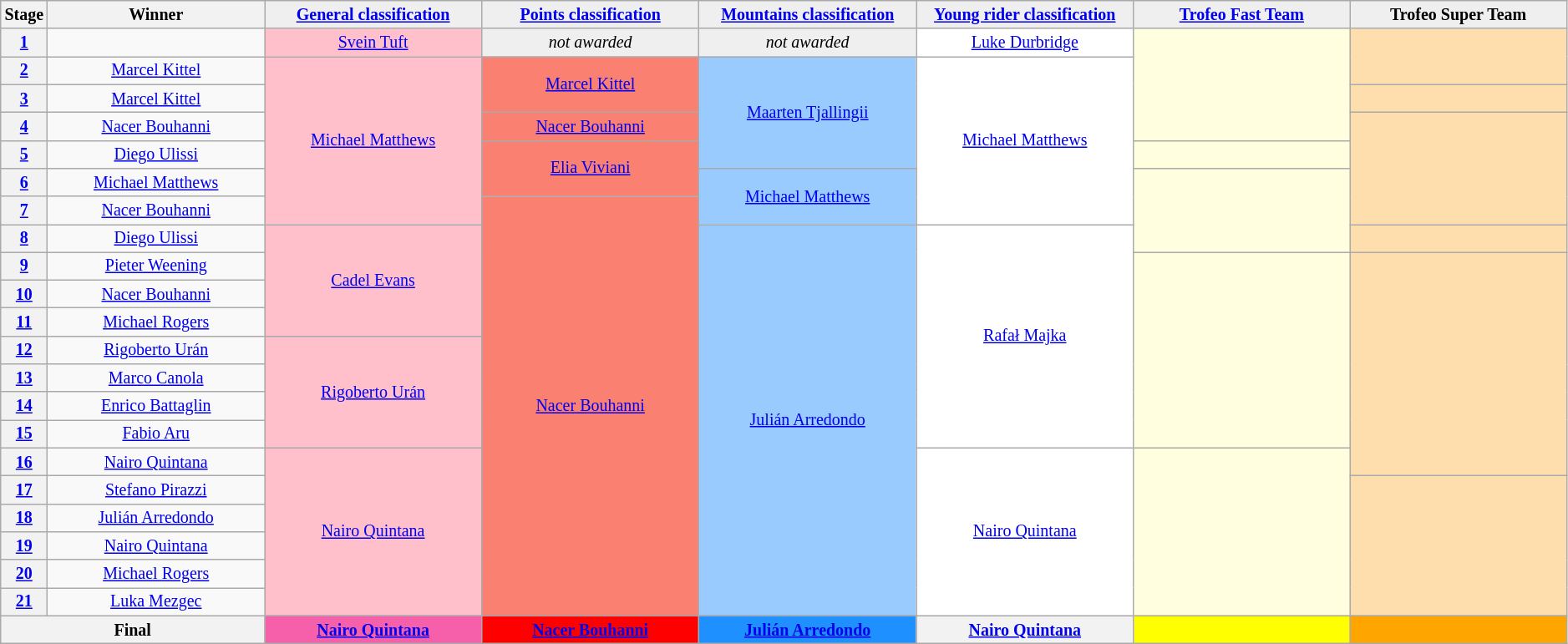<table class="wikitable" style="text-align: center; font-size:smaller;">
<tr style="background:#efefef;">
<th style="width:1%;">Stage</th>
<th style="width:14%;">Winner</th>
<th style="background:#efefef; width:14%;"><a href='#'>General classification</a><br></th>
<th style="background:#efefef; width:14%;"><a href='#'>Points classification</a><br></th>
<th style="background:#efefef; width:14%;"><a href='#'>Mountains classification</a><br></th>
<th style="background:#efefef; width:14%;"><a href='#'>Young rider classification</a><br></th>
<th style="background:#efefef; width:14%;"><a href='#'>Trofeo Fast Team</a></th>
<th style="background:#efefef; width:14%;">Trofeo Super Team</th>
</tr>
<tr>
<th><a href='#'>1</a></th>
<td></td>
<td style="background:pink;"><a href='#'>Svein Tuft</a></td>
<td style="background:#EFEFEF;"><em>not awarded</em></td>
<td style="background:#EFEFEF;"><em>not awarded</em></td>
<td style="background:white;"><a href='#'>Luke Durbridge</a></td>
<td style="background:lightyellow;" rowspan=4></td>
<td style="background:navajowhite;" rowspan=2></td>
</tr>
<tr>
<th><a href='#'>2</a></th>
<td><a href='#'>Marcel Kittel</a></td>
<td style="background:pink;" rowspan=6><a href='#'>Michael Matthews</a></td>
<td style="background:salmon;" rowspan=2><a href='#'>Marcel Kittel</a></td>
<td style="background:#99CBFF;" rowspan=4><a href='#'>Maarten Tjallingii</a></td>
<td style="background:white;" rowspan=6><a href='#'>Michael Matthews</a></td>
</tr>
<tr>
<th><a href='#'>3</a></th>
<td><a href='#'>Marcel Kittel</a></td>
<td style="background:navajowhite;"></td>
</tr>
<tr>
<th><a href='#'>4</a></th>
<td><a href='#'>Nacer Bouhanni</a></td>
<td style="background:salmon;"><a href='#'>Nacer Bouhanni</a></td>
<td style="background:navajowhite;" rowspan=4></td>
</tr>
<tr>
<th><a href='#'>5</a></th>
<td><a href='#'>Diego Ulissi</a></td>
<td style="background:salmon;" rowspan=2><a href='#'>Elia Viviani</a></td>
<td style="background:lightyellow;"></td>
</tr>
<tr>
<th><a href='#'>6</a></th>
<td><a href='#'>Michael Matthews</a></td>
<td style="background:#99CBFF;" rowspan=2><a href='#'>Michael Matthews</a></td>
<td style="background:lightyellow;" rowspan=3></td>
</tr>
<tr>
<th><a href='#'>7</a></th>
<td><a href='#'>Nacer Bouhanni</a></td>
<td style="background:salmon;" rowspan=15><a href='#'>Nacer Bouhanni</a></td>
</tr>
<tr>
<th><a href='#'>8</a></th>
<td><a href='#'>Diego Ulissi</a></td>
<td style="background:pink;" rowspan=4><a href='#'>Cadel Evans</a></td>
<td style="background:#99CBFF;" rowspan=14><a href='#'>Julián Arredondo</a></td>
<td style="background:white;" rowspan=8><a href='#'>Rafał Majka</a></td>
<td style="background:navajowhite;"></td>
</tr>
<tr>
<th><a href='#'>9</a></th>
<td><a href='#'>Pieter Weening</a></td>
<td style="background:lightyellow;" rowspan=7></td>
<td style="background:navajowhite;" rowspan=8></td>
</tr>
<tr>
<th><a href='#'>10</a></th>
<td><a href='#'>Nacer Bouhanni</a></td>
</tr>
<tr>
<th><a href='#'>11</a></th>
<td><a href='#'>Michael Rogers</a></td>
</tr>
<tr>
<th><a href='#'>12</a></th>
<td><a href='#'>Rigoberto Urán</a></td>
<td style="background:pink;" rowspan=4><a href='#'>Rigoberto Urán</a></td>
</tr>
<tr>
<th><a href='#'>13</a></th>
<td><a href='#'>Marco Canola</a></td>
</tr>
<tr>
<th><a href='#'>14</a></th>
<td><a href='#'>Enrico Battaglin</a></td>
</tr>
<tr>
<th><a href='#'>15</a></th>
<td><a href='#'>Fabio Aru</a></td>
</tr>
<tr>
<th><a href='#'>16</a></th>
<td><a href='#'>Nairo Quintana</a></td>
<td style="background:pink;" rowspan=6><a href='#'>Nairo Quintana</a></td>
<td style="background:white;" rowspan=6><a href='#'>Nairo Quintana</a></td>
<td style="background:lightyellow;" rowspan=6></td>
</tr>
<tr>
<th><a href='#'>17</a></th>
<td><a href='#'>Stefano Pirazzi</a></td>
<td style="background:navajowhite;" rowspan=5></td>
</tr>
<tr>
<th><a href='#'>18</a></th>
<td><a href='#'>Julián Arredondo</a></td>
</tr>
<tr>
<th><a href='#'>19</a></th>
<td><a href='#'>Nairo Quintana</a></td>
</tr>
<tr>
<th><a href='#'>20</a></th>
<td><a href='#'>Michael Rogers</a></td>
</tr>
<tr>
<th><a href='#'>21</a></th>
<td><a href='#'>Luka Mezgec</a></td>
</tr>
<tr>
<th colspan=2><strong>Final</strong></th>
<th style="background:#F660AB;"><a href='#'>Nairo Quintana</a></th>
<th style="background:red;"><a href='#'>Nacer Bouhanni</a></th>
<th style="background:dodgerblue;"><a href='#'>Julián Arredondo</a></th>
<th style="background:offwhite;"><a href='#'>Nairo Quintana</a></th>
<th style="background:yellow;"></th>
<th style="background:orange;"></th>
</tr>
</table>
